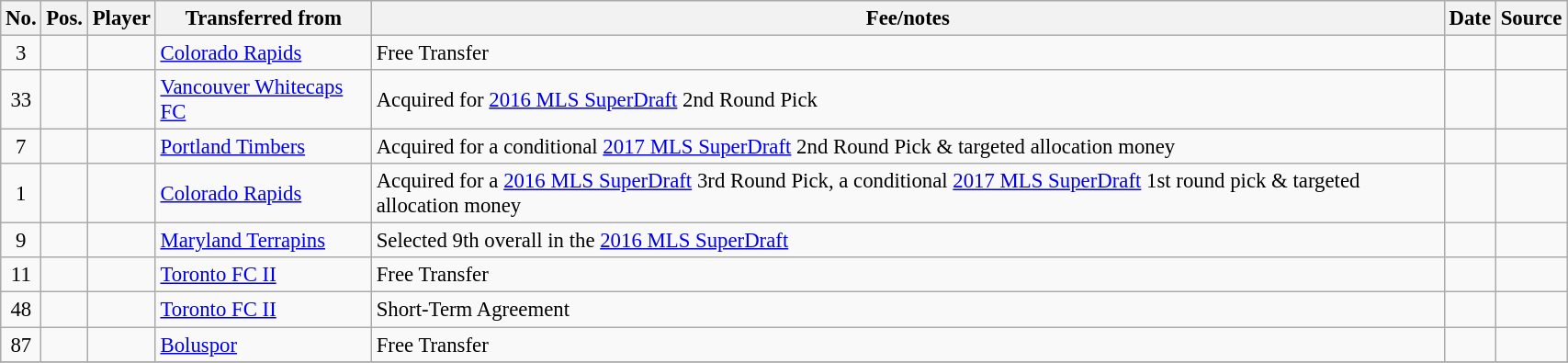<table class="wikitable sortable" style="width:90%; text-align:center; font-size:95%; text-align:left;">
<tr>
<th><strong>No.</strong></th>
<th><strong>Pos.</strong></th>
<th><strong>Player</strong></th>
<th><strong>Transferred from</strong></th>
<th><strong>Fee/notes</strong></th>
<th><strong>Date</strong></th>
<th><strong>Source</strong></th>
</tr>
<tr>
<td align=center>3</td>
<td align=center></td>
<td></td>
<td> <a href='#'>Colorado Rapids</a></td>
<td>Free Transfer</td>
<td></td>
<td></td>
</tr>
<tr>
<td align=center>33</td>
<td align=center></td>
<td></td>
<td> <a href='#'>Vancouver Whitecaps FC</a></td>
<td>Acquired for <a href='#'>2016 MLS SuperDraft</a> 2nd Round Pick</td>
<td></td>
<td></td>
</tr>
<tr>
<td align=center>7</td>
<td align=center></td>
<td></td>
<td> <a href='#'>Portland Timbers</a></td>
<td>Acquired for a conditional <a href='#'>2017 MLS SuperDraft</a> 2nd Round Pick & targeted allocation money</td>
<td></td>
<td></td>
</tr>
<tr>
<td align=center>1</td>
<td align=center></td>
<td></td>
<td> <a href='#'>Colorado Rapids</a></td>
<td>Acquired for a <a href='#'>2016 MLS SuperDraft</a> 3rd Round Pick, a conditional <a href='#'>2017 MLS SuperDraft</a> 1st round pick & targeted allocation money</td>
<td></td>
<td></td>
</tr>
<tr>
<td align=center>9</td>
<td align=center></td>
<td></td>
<td> <a href='#'>Maryland Terrapins</a></td>
<td>Selected 9th overall in the <a href='#'>2016 MLS SuperDraft</a></td>
<td></td>
<td></td>
</tr>
<tr>
<td align=center>11</td>
<td align=center></td>
<td></td>
<td> <a href='#'>Toronto FC II</a></td>
<td>Free Transfer</td>
<td></td>
<td></td>
</tr>
<tr>
<td align=center>48</td>
<td align=center></td>
<td></td>
<td> <a href='#'>Toronto FC II</a></td>
<td>Short-Term Agreement</td>
<td></td>
<td></td>
</tr>
<tr>
<td align=center>87</td>
<td align=center></td>
<td></td>
<td> <a href='#'>Boluspor</a></td>
<td>Free  Transfer</td>
<td></td>
<td></td>
</tr>
<tr>
</tr>
</table>
